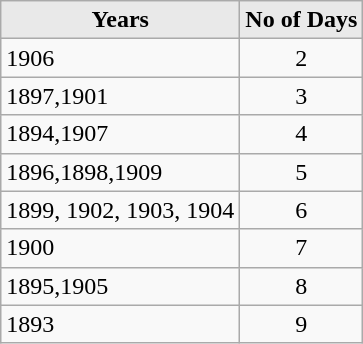<table class="wikitable" style="float:left; margin-right:1em">
<tr>
<th style="background-color:#E9E9E9" align=center valign=top>Years</th>
<th style="background-color:#E9E9E9" align=center>No of Days</th>
</tr>
<tr>
<td align=left>1906</td>
<td align=center>2</td>
</tr>
<tr>
<td align=left>1897,1901</td>
<td align=center>3</td>
</tr>
<tr>
<td align=left>1894,1907</td>
<td align=center>4</td>
</tr>
<tr>
<td align=left>1896,1898,1909</td>
<td align=center>5</td>
</tr>
<tr>
<td align=left>1899, 1902, 1903, 1904</td>
<td align=center>6</td>
</tr>
<tr>
<td align=left>1900</td>
<td align=center>7</td>
</tr>
<tr>
<td align=left>1895,1905</td>
<td align=center>8</td>
</tr>
<tr>
<td align=left>1893</td>
<td align=center>9</td>
</tr>
</table>
